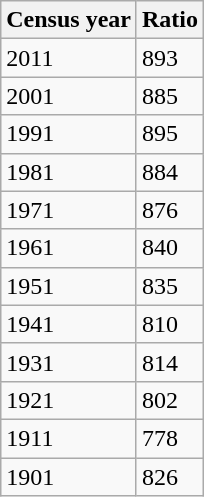<table class="wikitable sortable">
<tr>
<th>Census year</th>
<th>Ratio</th>
</tr>
<tr>
<td>2011</td>
<td>893</td>
</tr>
<tr>
<td>2001</td>
<td>885</td>
</tr>
<tr>
<td>1991</td>
<td>895</td>
</tr>
<tr>
<td>1981</td>
<td>884</td>
</tr>
<tr>
<td>1971</td>
<td>876</td>
</tr>
<tr>
<td>1961</td>
<td>840</td>
</tr>
<tr>
<td>1951</td>
<td>835</td>
</tr>
<tr>
<td>1941</td>
<td>810</td>
</tr>
<tr>
<td>1931</td>
<td>814</td>
</tr>
<tr>
<td>1921</td>
<td>802</td>
</tr>
<tr>
<td>1911</td>
<td>778</td>
</tr>
<tr>
<td>1901</td>
<td>826</td>
</tr>
</table>
